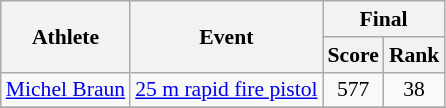<table class="wikitable" style="font-size:90%">
<tr>
<th rowspan="2">Athlete</th>
<th rowspan="2">Event</th>
<th colspan="2">Final</th>
</tr>
<tr>
<th>Score</th>
<th>Rank</th>
</tr>
<tr>
<td rowspan=1><a href='#'>Michel Braun</a></td>
<td><a href='#'>25 m rapid fire pistol</a></td>
<td style="text-align:center;">577</td>
<td style="text-align:center;">38</td>
</tr>
<tr>
</tr>
</table>
